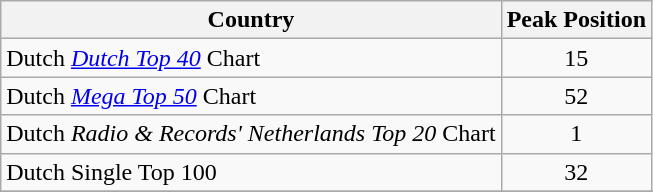<table class="wikitable">
<tr>
<th align="left">Country</th>
<th align="left">Peak Position <small> </small></th>
</tr>
<tr>
<td>Dutch <em><a href='#'>Dutch Top 40</a></em> Chart</td>
<td align="center">15</td>
</tr>
<tr>
<td>Dutch <em><a href='#'>Mega Top 50</a></em> Chart</td>
<td align="center">52</td>
</tr>
<tr>
<td>Dutch <em>Radio & Records' Netherlands Top 20</em> Chart</td>
<td align="center">1</td>
</tr>
<tr>
<td>Dutch Single Top 100</td>
<td align="center">32</td>
</tr>
<tr>
</tr>
</table>
